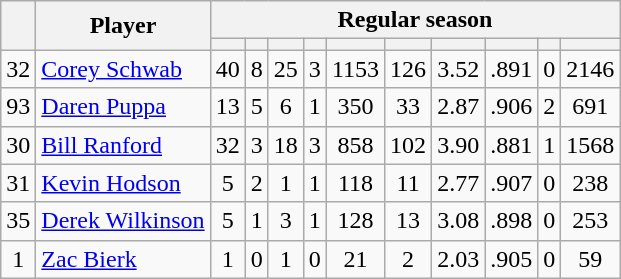<table class="wikitable plainrowheaders" style="text-align:center;">
<tr>
<th scope="col" rowspan="2"></th>
<th scope="col" rowspan="2">Player</th>
<th scope=colgroup colspan=10>Regular season</th>
</tr>
<tr>
<th scope="col"></th>
<th scope="col"></th>
<th scope="col"></th>
<th scope="col"></th>
<th scope="col"></th>
<th scope="col"></th>
<th scope="col"></th>
<th scope="col"></th>
<th scope="col"></th>
<th scope="col"></th>
</tr>
<tr>
<td scope="row">32</td>
<td align="left"><a href='#'>Corey Schwab</a></td>
<td>40</td>
<td>8</td>
<td>25</td>
<td>3</td>
<td>1153</td>
<td>126</td>
<td>3.52</td>
<td>.891</td>
<td>0</td>
<td>2146</td>
</tr>
<tr>
<td scope="row">93</td>
<td align="left"><a href='#'>Daren Puppa</a></td>
<td>13</td>
<td>5</td>
<td>6</td>
<td>1</td>
<td>350</td>
<td>33</td>
<td>2.87</td>
<td>.906</td>
<td>2</td>
<td>691</td>
</tr>
<tr>
<td scope="row">30</td>
<td align="left"><a href='#'>Bill Ranford</a></td>
<td>32</td>
<td>3</td>
<td>18</td>
<td>3</td>
<td>858</td>
<td>102</td>
<td>3.90</td>
<td>.881</td>
<td>1</td>
<td>1568</td>
</tr>
<tr>
<td scope="row">31</td>
<td align="left"><a href='#'>Kevin Hodson</a></td>
<td>5</td>
<td>2</td>
<td>1</td>
<td>1</td>
<td>118</td>
<td>11</td>
<td>2.77</td>
<td>.907</td>
<td>0</td>
<td>238</td>
</tr>
<tr>
<td scope="row">35</td>
<td align="left"><a href='#'>Derek Wilkinson</a></td>
<td>5</td>
<td>1</td>
<td>3</td>
<td>1</td>
<td>128</td>
<td>13</td>
<td>3.08</td>
<td>.898</td>
<td>0</td>
<td>253</td>
</tr>
<tr>
<td scope="row">1</td>
<td align="left"><a href='#'>Zac Bierk</a></td>
<td>1</td>
<td>0</td>
<td>1</td>
<td>0</td>
<td>21</td>
<td>2</td>
<td>2.03</td>
<td>.905</td>
<td>0</td>
<td>59</td>
</tr>
</table>
